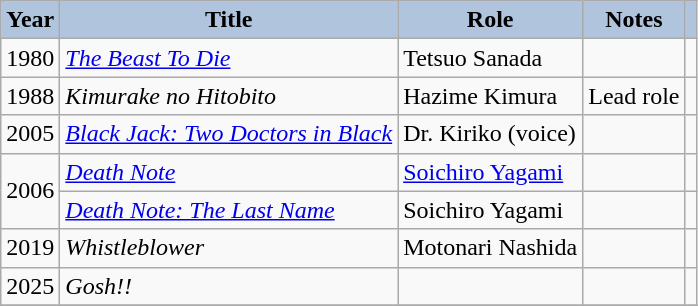<table class="wikitable">
<tr>
<th style="background:#B0C4DE">Year</th>
<th style="background:#B0C4DE">Title</th>
<th style="background:#B0C4DE">Role</th>
<th style="background:#B0C4DE">Notes</th>
<th style="background:#B0C4DE"></th>
</tr>
<tr>
<td>1980</td>
<td><em><a href='#'>The Beast To Die</a></em></td>
<td>Tetsuo Sanada</td>
<td></td>
<td></td>
</tr>
<tr>
<td>1988</td>
<td><em>Kimurake no Hitobito</em></td>
<td>Hazime Kimura</td>
<td>Lead role</td>
<td></td>
</tr>
<tr>
<td>2005</td>
<td><em><a href='#'>Black Jack: Two Doctors in Black</a></em></td>
<td>Dr. Kiriko (voice)</td>
<td></td>
<td></td>
</tr>
<tr>
<td rowspan="2">2006</td>
<td><em><a href='#'>Death Note</a></em></td>
<td><a href='#'>Soichiro Yagami</a></td>
<td></td>
<td></td>
</tr>
<tr>
<td><em><a href='#'>Death Note: The Last Name</a></em></td>
<td>Soichiro Yagami</td>
<td></td>
<td></td>
</tr>
<tr>
<td>2019</td>
<td><em>Whistleblower</em></td>
<td>Motonari Nashida</td>
<td></td>
<td></td>
</tr>
<tr>
<td>2025</td>
<td><em>Gosh!!</em></td>
<td></td>
<td></td>
<td></td>
</tr>
<tr>
</tr>
</table>
